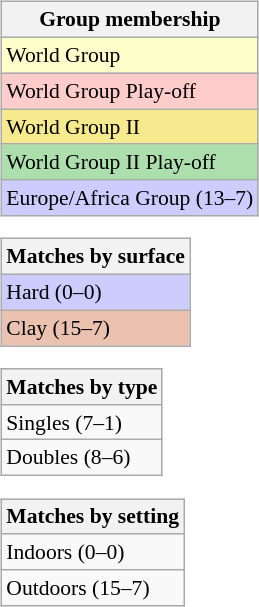<table>
<tr valign=top>
<td><br><table class="wikitable" style="font-size:90%;">
<tr>
<th>Group membership</th>
</tr>
<tr style="background:#ffffcc;">
<td>World Group</td>
</tr>
<tr style="background:#ffcccc;">
<td>World Group Play-off</td>
</tr>
<tr style="background:#F7E98E;">
<td>World Group II</td>
</tr>
<tr style="background:#ADDFAD;">
<td>World Group II Play-off</td>
</tr>
<tr style="background:#CCCCFF;">
<td>Europe/Africa Group (13–7)</td>
</tr>
</table>
<table class="wikitable" style="font-size:90%;">
<tr>
<th>Matches by surface</th>
</tr>
<tr style="background:#ccf;">
<td>Hard (0–0)</td>
</tr>
<tr style="background:#ebc2af;">
<td>Clay (15–7)</td>
</tr>
</table>
<table class="wikitable" style="font-size:90%;">
<tr>
<th>Matches by type</th>
</tr>
<tr>
<td>Singles (7–1)</td>
</tr>
<tr>
<td>Doubles (8–6)</td>
</tr>
</table>
<table class="wikitable" style="font-size:90%;">
<tr>
<th>Matches by setting</th>
</tr>
<tr>
<td>Indoors (0–0)</td>
</tr>
<tr>
<td>Outdoors (15–7)</td>
</tr>
</table>
</td>
</tr>
</table>
